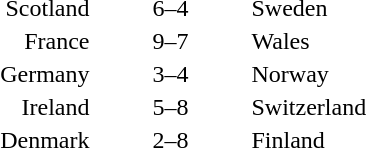<table style="text-align:center">
<tr>
<th width=200></th>
<th width=100></th>
<th width=200></th>
</tr>
<tr>
<td align=right>Scotland </td>
<td>6–4</td>
<td align=left> Sweden</td>
</tr>
<tr>
<td align=right>France </td>
<td>9–7</td>
<td align=left> Wales</td>
</tr>
<tr>
<td align=right>Germany </td>
<td>3–4</td>
<td align=left> Norway</td>
</tr>
<tr>
<td align=right>Ireland </td>
<td>5–8</td>
<td align=left> Switzerland</td>
</tr>
<tr>
<td align=right>Denmark </td>
<td>2–8</td>
<td align=left> Finland</td>
</tr>
</table>
